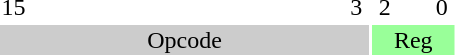<table style="text-align:center;">
<tr>
<td style="width:15px;">15</td>
<td style="width:15px;"></td>
<td style="width:15px;"></td>
<td style="width:15px;"></td>
<td style="width:15px;"></td>
<td style="width:15px;"></td>
<td style="width:15px;"></td>
<td style="width:15px;"></td>
<td style="width:15px;"></td>
<td style="width:15px;"></td>
<td style="width:15px;"></td>
<td style="width:15px;"></td>
<td style="width:15px;">3</td>
<td style="width:15px;">2</td>
<td style="width:15px;"></td>
<td style="width:15px;">0</td>
</tr>
<tr>
<td colspan="13" style="background-color:#CCC;">Opcode</td>
<td colspan="3" style="background-color:#9F9;">Reg</td>
</tr>
</table>
